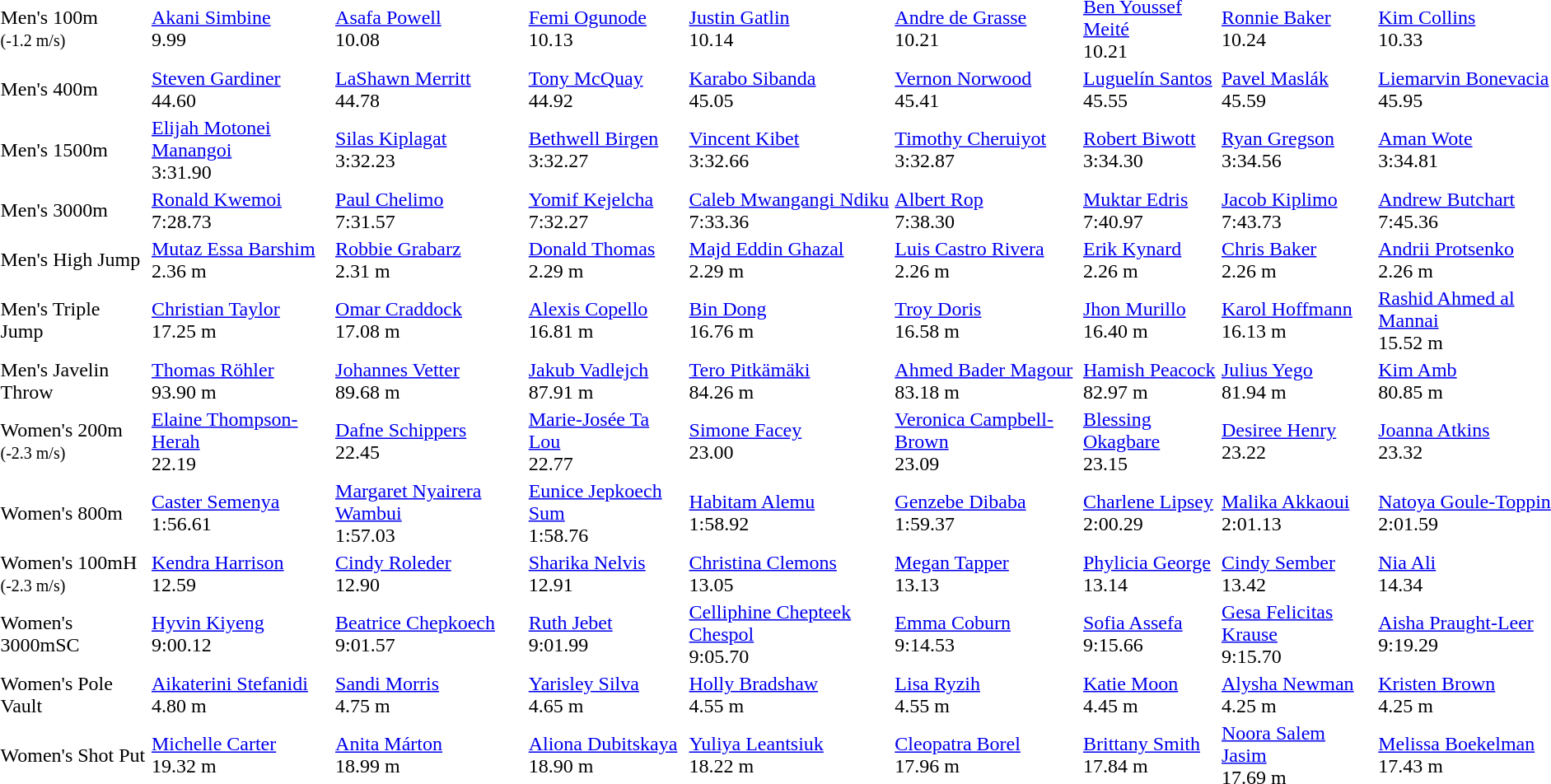<table>
<tr>
<td>Men's 100m<br><small>(-1.2 m/s)</small></td>
<td><a href='#'>Akani Simbine</a><br>  9.99</td>
<td><a href='#'>Asafa Powell</a><br>  10.08</td>
<td><a href='#'>Femi Ogunode</a><br>  10.13</td>
<td><a href='#'>Justin Gatlin</a><br>  10.14</td>
<td><a href='#'>Andre de Grasse</a><br>  10.21</td>
<td><a href='#'>Ben Youssef Meité</a><br>  10.21</td>
<td><a href='#'>Ronnie Baker</a><br>  10.24</td>
<td><a href='#'>Kim Collins</a><br>  10.33</td>
</tr>
<tr>
<td>Men's 400m</td>
<td><a href='#'>Steven Gardiner</a><br>  44.60</td>
<td><a href='#'>LaShawn Merritt</a><br>  44.78</td>
<td><a href='#'>Tony McQuay</a><br>  44.92</td>
<td><a href='#'>Karabo Sibanda</a><br>  45.05</td>
<td><a href='#'>Vernon Norwood</a><br>  45.41</td>
<td><a href='#'>Luguelín Santos</a><br>  45.55</td>
<td><a href='#'>Pavel Maslák</a><br>  45.59</td>
<td><a href='#'>Liemarvin Bonevacia</a><br>  45.95</td>
</tr>
<tr>
<td>Men's 1500m</td>
<td><a href='#'>Elijah Motonei Manangoi</a><br>  3:31.90</td>
<td><a href='#'>Silas Kiplagat</a><br>  3:32.23</td>
<td><a href='#'>Bethwell Birgen</a><br>  3:32.27</td>
<td><a href='#'>Vincent Kibet</a><br>  3:32.66</td>
<td><a href='#'>Timothy Cheruiyot</a><br>  3:32.87</td>
<td><a href='#'>Robert Biwott</a><br>  3:34.30</td>
<td><a href='#'>Ryan Gregson</a><br>  3:34.56</td>
<td><a href='#'>Aman Wote</a><br>  3:34.81</td>
</tr>
<tr>
<td>Men's 3000m</td>
<td><a href='#'>Ronald Kwemoi</a><br>  7:28.73</td>
<td><a href='#'>Paul Chelimo</a><br>  7:31.57</td>
<td><a href='#'>Yomif Kejelcha</a><br>  7:32.27</td>
<td><a href='#'>Caleb Mwangangi Ndiku</a><br>  7:33.36</td>
<td><a href='#'>Albert Rop</a><br>  7:38.30</td>
<td><a href='#'>Muktar Edris</a><br>  7:40.97</td>
<td><a href='#'>Jacob Kiplimo</a><br>  7:43.73</td>
<td><a href='#'>Andrew Butchart</a><br>  7:45.36</td>
</tr>
<tr>
<td>Men's High Jump</td>
<td><a href='#'>Mutaz Essa Barshim</a><br>  2.36 m</td>
<td><a href='#'>Robbie Grabarz</a><br>  2.31 m</td>
<td><a href='#'>Donald Thomas</a><br>  2.29 m</td>
<td><a href='#'>Majd Eddin Ghazal</a><br>  2.29 m</td>
<td><a href='#'>Luis Castro Rivera</a><br>  2.26 m</td>
<td><a href='#'>Erik Kynard</a><br>  2.26 m</td>
<td><a href='#'>Chris Baker</a><br>  2.26 m</td>
<td><a href='#'>Andrii Protsenko</a><br>  2.26 m</td>
</tr>
<tr>
<td>Men's Triple Jump</td>
<td><a href='#'>Christian Taylor</a><br>  17.25 m</td>
<td><a href='#'>Omar Craddock</a><br>  17.08 m</td>
<td><a href='#'>Alexis Copello</a><br>  16.81 m</td>
<td><a href='#'>Bin Dong</a><br>  16.76 m</td>
<td><a href='#'>Troy Doris</a><br>  16.58 m</td>
<td><a href='#'>Jhon Murillo</a><br>  16.40 m</td>
<td><a href='#'>Karol Hoffmann</a><br>  16.13 m</td>
<td><a href='#'>Rashid Ahmed al Mannai</a><br>  15.52 m</td>
</tr>
<tr>
<td>Men's Javelin Throw</td>
<td><a href='#'>Thomas Röhler</a><br>  93.90 m</td>
<td><a href='#'>Johannes Vetter</a><br>  89.68 m</td>
<td><a href='#'>Jakub Vadlejch</a><br>  87.91 m</td>
<td><a href='#'>Tero Pitkämäki</a><br>  84.26 m</td>
<td><a href='#'>Ahmed Bader Magour</a><br>  83.18 m</td>
<td><a href='#'>Hamish Peacock</a><br>  82.97 m</td>
<td><a href='#'>Julius Yego</a><br>  81.94 m</td>
<td><a href='#'>Kim Amb</a><br>  80.85 m</td>
</tr>
<tr>
<td>Women's 200m<br><small>(-2.3 m/s)</small></td>
<td><a href='#'>Elaine Thompson-Herah</a><br>  22.19</td>
<td><a href='#'>Dafne Schippers</a><br>  22.45</td>
<td><a href='#'>Marie-Josée Ta Lou</a><br>  22.77</td>
<td><a href='#'>Simone Facey</a><br>  23.00</td>
<td><a href='#'>Veronica Campbell-Brown</a><br>  23.09</td>
<td><a href='#'>Blessing Okagbare</a><br>  23.15</td>
<td><a href='#'>Desiree Henry</a><br>  23.22</td>
<td><a href='#'>Joanna Atkins</a><br>  23.32</td>
</tr>
<tr>
<td>Women's 800m</td>
<td><a href='#'>Caster Semenya</a><br>  1:56.61</td>
<td><a href='#'>Margaret Nyairera Wambui</a><br>  1:57.03</td>
<td><a href='#'>Eunice Jepkoech Sum</a><br>  1:58.76</td>
<td><a href='#'>Habitam Alemu</a><br>  1:58.92</td>
<td><a href='#'>Genzebe Dibaba</a><br>  1:59.37</td>
<td><a href='#'>Charlene Lipsey</a><br>  2:00.29</td>
<td><a href='#'>Malika Akkaoui</a><br>  2:01.13</td>
<td><a href='#'>Natoya Goule-Toppin</a><br>  2:01.59</td>
</tr>
<tr>
<td>Women's 100mH<br><small>(-2.3 m/s)</small></td>
<td><a href='#'>Kendra Harrison</a><br>  12.59</td>
<td><a href='#'>Cindy Roleder</a><br>  12.90</td>
<td><a href='#'>Sharika Nelvis</a><br>  12.91</td>
<td><a href='#'>Christina Clemons</a><br>  13.05</td>
<td><a href='#'>Megan Tapper</a><br>  13.13</td>
<td><a href='#'>Phylicia George</a><br>  13.14</td>
<td><a href='#'>Cindy Sember</a><br>  13.42</td>
<td><a href='#'>Nia Ali</a><br>  14.34</td>
</tr>
<tr>
<td>Women's 3000mSC</td>
<td><a href='#'>Hyvin Kiyeng</a><br>  9:00.12</td>
<td><a href='#'>Beatrice Chepkoech</a><br>  9:01.57</td>
<td><a href='#'>Ruth Jebet</a><br>  9:01.99</td>
<td><a href='#'>Celliphine Chepteek Chespol</a><br>  9:05.70</td>
<td><a href='#'>Emma Coburn</a><br>  9:14.53</td>
<td><a href='#'>Sofia Assefa</a><br>  9:15.66</td>
<td><a href='#'>Gesa Felicitas Krause</a><br>  9:15.70</td>
<td><a href='#'>Aisha Praught-Leer</a><br>  9:19.29</td>
</tr>
<tr>
<td>Women's Pole Vault</td>
<td><a href='#'>Aikaterini Stefanidi</a><br>  4.80 m</td>
<td><a href='#'>Sandi Morris</a><br>  4.75 m</td>
<td><a href='#'>Yarisley Silva</a><br>  4.65 m</td>
<td><a href='#'>Holly Bradshaw</a><br>  4.55 m</td>
<td><a href='#'>Lisa Ryzih</a><br>  4.55 m</td>
<td><a href='#'>Katie Moon</a><br>  4.45 m</td>
<td><a href='#'>Alysha Newman</a><br>  4.25 m</td>
<td><a href='#'>Kristen Brown</a><br>  4.25 m</td>
</tr>
<tr>
<td>Women's Shot Put</td>
<td><a href='#'>Michelle Carter</a><br>  19.32 m</td>
<td><a href='#'>Anita Márton</a><br>  18.99 m</td>
<td><a href='#'>Aliona Dubitskaya</a><br>  18.90 m</td>
<td><a href='#'>Yuliya Leantsiuk</a><br>  18.22 m</td>
<td><a href='#'>Cleopatra Borel</a><br>  17.96 m</td>
<td><a href='#'>Brittany Smith</a><br>  17.84 m</td>
<td><a href='#'>Noora Salem Jasim</a><br>  17.69 m</td>
<td><a href='#'>Melissa Boekelman</a><br>  17.43 m</td>
</tr>
</table>
